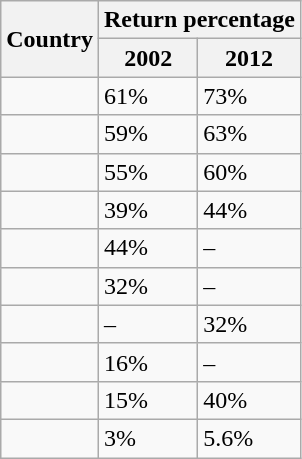<table class="wikitable sortable float-right">
<tr>
<th rowspan="2">Country</th>
<th colspan="2">Return percentage</th>
</tr>
<tr>
<th>2002</th>
<th>2012</th>
</tr>
<tr>
<td></td>
<td>61%</td>
<td>73%</td>
</tr>
<tr>
<td></td>
<td>59%</td>
<td>63%</td>
</tr>
<tr>
<td></td>
<td>55%</td>
<td>60%</td>
</tr>
<tr>
<td></td>
<td>39%</td>
<td>44%</td>
</tr>
<tr>
<td></td>
<td>44%</td>
<td>–</td>
</tr>
<tr>
<td></td>
<td>32%</td>
<td>–</td>
</tr>
<tr>
<td></td>
<td>–</td>
<td>32%</td>
</tr>
<tr>
<td></td>
<td>16%</td>
<td>–</td>
</tr>
<tr>
<td></td>
<td>15%</td>
<td>40%</td>
</tr>
<tr>
<td></td>
<td>3%</td>
<td>5.6%</td>
</tr>
</table>
